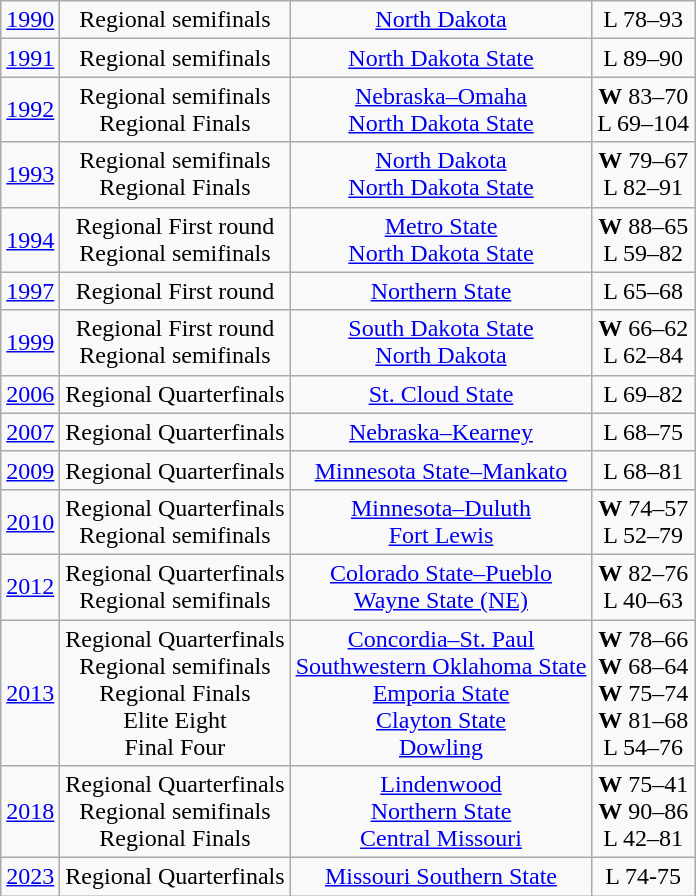<table class="wikitable">
<tr align="center">
<td><a href='#'>1990</a></td>
<td>Regional semifinals</td>
<td><a href='#'>North Dakota</a></td>
<td>L 78–93</td>
</tr>
<tr align="center">
<td><a href='#'>1991</a></td>
<td>Regional semifinals</td>
<td><a href='#'>North Dakota State</a></td>
<td>L 89–90</td>
</tr>
<tr align="center">
<td><a href='#'>1992</a></td>
<td>Regional semifinals<br>Regional Finals</td>
<td><a href='#'>Nebraska–Omaha</a><br><a href='#'>North Dakota State</a></td>
<td><strong>W</strong> 83–70<br>L 69–104</td>
</tr>
<tr align="center">
<td><a href='#'>1993</a></td>
<td>Regional semifinals<br>Regional Finals</td>
<td><a href='#'>North Dakota</a><br><a href='#'>North Dakota State</a></td>
<td><strong>W</strong> 79–67<br>L 82–91</td>
</tr>
<tr align="center">
<td><a href='#'>1994</a></td>
<td>Regional First round<br>Regional semifinals</td>
<td><a href='#'>Metro State</a><br><a href='#'>North Dakota State</a></td>
<td><strong>W</strong> 88–65<br>L 59–82</td>
</tr>
<tr align="center">
<td><a href='#'>1997</a></td>
<td>Regional First round</td>
<td><a href='#'>Northern State</a></td>
<td>L 65–68</td>
</tr>
<tr align="center">
<td><a href='#'>1999</a></td>
<td>Regional First round<br>Regional semifinals</td>
<td><a href='#'>South Dakota State</a><br><a href='#'>North Dakota</a></td>
<td><strong>W</strong> 66–62<br>L 62–84</td>
</tr>
<tr align="center">
<td><a href='#'>2006</a></td>
<td>Regional Quarterfinals</td>
<td><a href='#'>St. Cloud State</a></td>
<td>L 69–82</td>
</tr>
<tr align="center">
<td><a href='#'>2007</a></td>
<td>Regional Quarterfinals</td>
<td><a href='#'>Nebraska–Kearney</a></td>
<td>L 68–75</td>
</tr>
<tr align="center">
<td><a href='#'>2009</a></td>
<td>Regional Quarterfinals</td>
<td><a href='#'>Minnesota State–Mankato</a></td>
<td>L 68–81</td>
</tr>
<tr align="center">
<td><a href='#'>2010</a></td>
<td>Regional Quarterfinals<br>Regional semifinals</td>
<td><a href='#'>Minnesota–Duluth</a><br><a href='#'>Fort Lewis</a></td>
<td><strong>W</strong> 74–57<br>L 52–79</td>
</tr>
<tr align="center">
<td><a href='#'>2012</a></td>
<td>Regional Quarterfinals<br>Regional semifinals</td>
<td><a href='#'>Colorado State–Pueblo</a><br><a href='#'>Wayne State (NE)</a></td>
<td><strong>W</strong> 82–76<br>L 40–63</td>
</tr>
<tr align="center">
<td><a href='#'>2013</a></td>
<td>Regional Quarterfinals<br>Regional semifinals<br>Regional Finals<br>Elite Eight<br>Final Four</td>
<td><a href='#'>Concordia–St. Paul</a><br><a href='#'>Southwestern Oklahoma State</a><br><a href='#'>Emporia State</a><br><a href='#'>Clayton State</a><br><a href='#'>Dowling</a></td>
<td><strong>W</strong> 78–66<br><strong>W</strong> 68–64<br><strong>W</strong> 75–74<br><strong>W</strong> 81–68<br>L 54–76</td>
</tr>
<tr align="center">
<td><a href='#'>2018</a></td>
<td>Regional Quarterfinals<br>Regional semifinals<br>Regional Finals</td>
<td><a href='#'>Lindenwood</a><br><a href='#'>Northern State</a><br><a href='#'>Central Missouri</a></td>
<td><strong>W</strong> 75–41<br><strong>W</strong> 90–86<br>L 42–81</td>
</tr>
<tr align="center">
<td><a href='#'>2023</a></td>
<td>Regional Quarterfinals</td>
<td><a href='#'>Missouri Southern State</a></td>
<td>L 74-75</td>
</tr>
</table>
